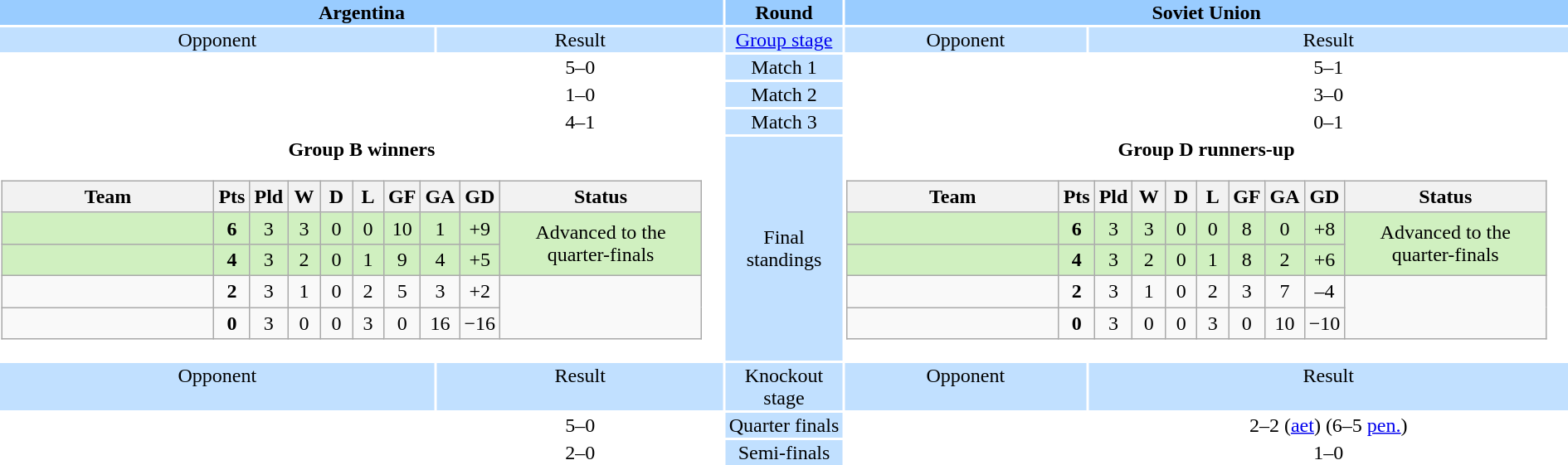<table style="width:100%;text-align:center">
<tr style="vertical-align:top;background:#9cf">
<th colspan=2 style="width:1*">Argentina</th>
<th>Round</th>
<th colspan=2 style="width:1*">Soviet Union</th>
</tr>
<tr style="vertical-align:top;background:#c1e0ff">
<td>Opponent</td>
<td>Result</td>
<td><a href='#'>Group stage</a></td>
<td>Opponent</td>
<td>Result</td>
</tr>
<tr>
<td></td>
<td>5–0</td>
<td style="background:#c1e0ff">Match 1</td>
<td></td>
<td>5–1</td>
</tr>
<tr>
<td></td>
<td>1–0</td>
<td style="background:#c1e0ff">Match 2</td>
<td></td>
<td>3–0</td>
</tr>
<tr>
<td></td>
<td>4–1</td>
<td style="background:#c1e0ff">Match 3</td>
<td></td>
<td>0–1</td>
</tr>
<tr>
<td colspan="2" style="text-align:center"><strong>Group B winners</strong><br><table class="wikitable" style="text-align:center">
<tr>
<th width=200>Team</th>
<th width=20>Pts</th>
<th width=20>Pld</th>
<th width=20>W</th>
<th width=20>D</th>
<th width=20>L</th>
<th width=20>GF</th>
<th width=20>GA</th>
<th width=20>GD</th>
<th width=181>Status</th>
</tr>
<tr bgcolor="#D0F0C0">
<td style="text-align:left"><strong></strong></td>
<td><strong>6</strong></td>
<td>3</td>
<td>3</td>
<td>0</td>
<td>0</td>
<td>10</td>
<td>1</td>
<td>+9</td>
<td rowspan=2>Advanced to the quarter-finals</td>
</tr>
<tr bgcolor="#D0F0C0">
<td style="text-align:left"></td>
<td><strong>4</strong></td>
<td>3</td>
<td>2</td>
<td>0</td>
<td>1</td>
<td>9</td>
<td>4</td>
<td>+5</td>
</tr>
<tr>
<td style="text-align:left"></td>
<td><strong>2</strong></td>
<td>3</td>
<td>1</td>
<td>0</td>
<td>2</td>
<td>5</td>
<td>3</td>
<td>+2</td>
<td rowspan=2></td>
</tr>
<tr>
<td style="text-align:left"></td>
<td><strong>0</strong></td>
<td>3</td>
<td>0</td>
<td>0</td>
<td>3</td>
<td>0</td>
<td>16</td>
<td>−16</td>
</tr>
</table>
</td>
<td style="background:#c1e0ff">Final standings</td>
<td colspan="2" style="text-align:center"><strong>Group D runners-up</strong><br><table class="wikitable" style="text-align:center">
<tr>
<th width=200>Team</th>
<th width=20>Pts</th>
<th width=20>Pld</th>
<th width=20>W</th>
<th width=20>D</th>
<th width=20>L</th>
<th width=20>GF</th>
<th width=20>GA</th>
<th width=20>GD</th>
<th width=181>Status</th>
</tr>
<tr bgcolor="#D0F0C0">
<td style="text-align:left"></td>
<td><strong>6</strong></td>
<td>3</td>
<td>3</td>
<td>0</td>
<td>0</td>
<td>8</td>
<td>0</td>
<td>+8</td>
<td rowspan=2>Advanced to the quarter-finals</td>
</tr>
<tr bgcolor="#D0F0C0">
<td style="text-align:left"><strong></strong></td>
<td><strong>4</strong></td>
<td>3</td>
<td>2</td>
<td>0</td>
<td>1</td>
<td>8</td>
<td>2</td>
<td>+6</td>
</tr>
<tr>
<td style="text-align:left"></td>
<td><strong>2</strong></td>
<td>3</td>
<td>1</td>
<td>0</td>
<td>2</td>
<td>3</td>
<td>7</td>
<td>–4</td>
<td rowspan=2></td>
</tr>
<tr>
<td style="text-align:left"></td>
<td><strong>0</strong></td>
<td>3</td>
<td>0</td>
<td>0</td>
<td>3</td>
<td>0</td>
<td>10</td>
<td>−10</td>
</tr>
</table>
</td>
</tr>
<tr style="vertical-align:top;background:#c1e0ff">
<td>Opponent</td>
<td>Result</td>
<td>Knockout stage</td>
<td>Opponent</td>
<td>Result</td>
</tr>
<tr>
<td></td>
<td>5–0</td>
<td style="background:#c1e0ff">Quarter finals</td>
<td></td>
<td>2–2 (<a href='#'>aet</a>) (6–5 <a href='#'>pen.</a>)</td>
</tr>
<tr>
<td></td>
<td>2–0</td>
<td style="background:#c1e0ff">Semi-finals</td>
<td></td>
<td>1–0</td>
</tr>
</table>
